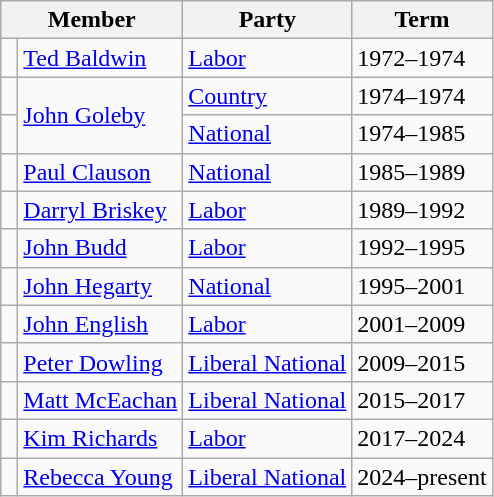<table class="wikitable">
<tr>
<th colspan="2">Member</th>
<th>Party</th>
<th>Term</th>
</tr>
<tr>
<td> </td>
<td><a href='#'>Ted Baldwin</a></td>
<td><a href='#'>Labor</a></td>
<td>1972–1974</td>
</tr>
<tr>
<td> </td>
<td rowspan="2"><a href='#'>John Goleby</a></td>
<td><a href='#'>Country</a></td>
<td>1974–1974</td>
</tr>
<tr>
<td> </td>
<td><a href='#'>National</a></td>
<td>1974–1985</td>
</tr>
<tr>
<td> </td>
<td><a href='#'>Paul Clauson</a></td>
<td><a href='#'>National</a></td>
<td>1985–1989</td>
</tr>
<tr>
<td> </td>
<td><a href='#'>Darryl Briskey</a></td>
<td><a href='#'>Labor</a></td>
<td>1989–1992</td>
</tr>
<tr>
<td> </td>
<td><a href='#'>John Budd</a></td>
<td><a href='#'>Labor</a></td>
<td>1992–1995</td>
</tr>
<tr>
<td> </td>
<td><a href='#'>John Hegarty</a></td>
<td><a href='#'>National</a></td>
<td>1995–2001</td>
</tr>
<tr>
<td> </td>
<td><a href='#'>John English</a></td>
<td><a href='#'>Labor</a></td>
<td>2001–2009</td>
</tr>
<tr>
<td> </td>
<td><a href='#'>Peter Dowling</a></td>
<td><a href='#'>Liberal National</a></td>
<td>2009–2015</td>
</tr>
<tr>
<td> </td>
<td><a href='#'>Matt McEachan</a></td>
<td><a href='#'>Liberal National</a></td>
<td>2015–2017</td>
</tr>
<tr>
<td> </td>
<td><a href='#'>Kim Richards</a></td>
<td><a href='#'>Labor</a></td>
<td>2017–2024</td>
</tr>
<tr>
<td> </td>
<td><a href='#'>Rebecca Young</a></td>
<td><a href='#'>Liberal National</a></td>
<td>2024–present</td>
</tr>
</table>
